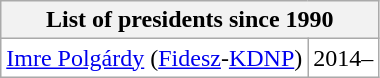<table class="wikitable"  style="float:left; margin-left:1em;">
<tr ">
<th colspan="2">List of presidents since 1990</th>
</tr>
<tr --- bgcolor="#FFFFFF">
<td><a href='#'>Imre Polgárdy</a> (<a href='#'>Fidesz</a>-<a href='#'>KDNP</a>)</td>
<td>2014–</td>
</tr>
</table>
